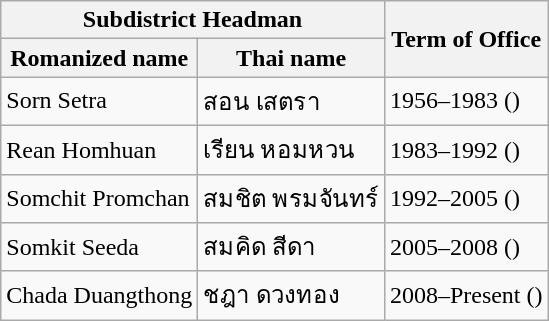<table class="wikitable sortable static-row-numbers">
<tr>
<th colspan=2>Subdistrict Headman</th>
<th rowspan=2>Term of Office</th>
</tr>
<tr>
<th>Romanized name</th>
<th>Thai name</th>
</tr>
<tr>
<td>Sorn Setra</td>
<td>สอน เสตรา</td>
<td>1956–1983 ()</td>
</tr>
<tr>
<td>Rean Homhuan</td>
<td>เรียน หอมหวน</td>
<td>1983–1992 ()</td>
</tr>
<tr>
<td>Somchit Promchan</td>
<td>สมชิต พรมจันทร์</td>
<td>1992–2005 ()</td>
</tr>
<tr>
<td>Somkit Seeda</td>
<td>สมคิด สีดา</td>
<td>2005–2008 ()</td>
</tr>
<tr>
<td>Chada Duangthong</td>
<td>ชฎา ดวงทอง</td>
<td>2008–Present ()</td>
</tr>
</table>
